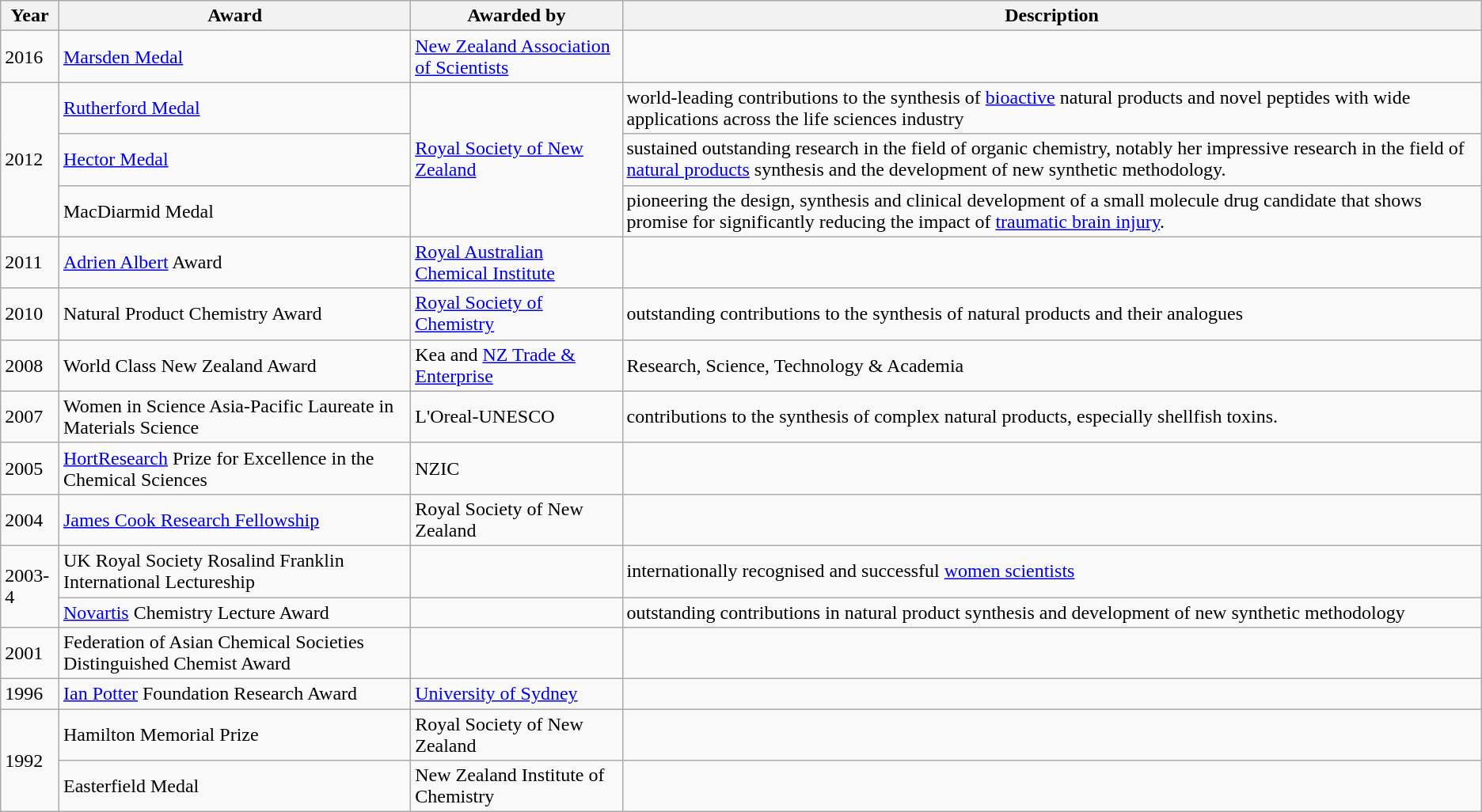<table class="wikitable sortable">
<tr>
<th>Year</th>
<th>Award</th>
<th>Awarded by</th>
<th>Description</th>
</tr>
<tr>
<td>2016</td>
<td><a href='#'>Marsden Medal</a></td>
<td><a href='#'>New Zealand Association of Scientists</a></td>
<td></td>
</tr>
<tr>
<td rowspan=3>2012</td>
<td><a href='#'>Rutherford Medal</a></td>
<td rowspan=3><a href='#'>Royal Society of New Zealand</a></td>
<td>world-leading contributions to the synthesis of <a href='#'>bioactive</a> natural products and novel peptides with wide applications across the life sciences industry</td>
</tr>
<tr>
<td><a href='#'>Hector Medal</a></td>
<td>sustained outstanding research in the field of organic chemistry, notably her impressive research in the field of <a href='#'>natural products</a> synthesis and the development of new synthetic methodology.</td>
</tr>
<tr>
<td>MacDiarmid Medal</td>
<td>pioneering the design, synthesis and clinical development of a small molecule drug candidate that shows promise for significantly reducing the impact of <a href='#'>traumatic brain injury</a>.</td>
</tr>
<tr>
<td>2011</td>
<td><a href='#'>Adrien Albert</a> Award</td>
<td><a href='#'>Royal Australian Chemical Institute</a></td>
<td></td>
</tr>
<tr>
<td>2010</td>
<td>Natural Product Chemistry Award</td>
<td><a href='#'>Royal Society of Chemistry</a></td>
<td>outstanding contributions to the synthesis of natural products and their analogues</td>
</tr>
<tr>
<td>2008</td>
<td>World Class New Zealand Award</td>
<td>Kea and <a href='#'>NZ Trade & Enterprise</a></td>
<td>Research, Science, Technology & Academia</td>
</tr>
<tr>
<td>2007</td>
<td>Women in Science Asia-Pacific Laureate in Materials Science</td>
<td>L'Oreal-UNESCO</td>
<td>contributions to the synthesis of complex natural products, especially shellfish toxins.</td>
</tr>
<tr>
<td>2005</td>
<td><a href='#'>HortResearch</a> Prize for Excellence in the Chemical Sciences</td>
<td>NZIC</td>
<td></td>
</tr>
<tr>
<td>2004</td>
<td><a href='#'>James Cook Research Fellowship</a></td>
<td>Royal Society of New Zealand</td>
<td></td>
</tr>
<tr>
<td rowspan=2>2003-4</td>
<td>UK Royal Society Rosalind Franklin International Lectureship</td>
<td></td>
<td>internationally recognised and successful <a href='#'>women scientists</a></td>
</tr>
<tr>
<td><a href='#'>Novartis</a> Chemistry Lecture Award</td>
<td></td>
<td>outstanding contributions in natural product synthesis and development of new synthetic methodology</td>
</tr>
<tr>
<td>2001</td>
<td>Federation of Asian Chemical Societies Distinguished Chemist Award</td>
<td></td>
<td></td>
</tr>
<tr>
<td>1996</td>
<td><a href='#'>Ian Potter</a> Foundation Research Award</td>
<td><a href='#'>University of Sydney</a></td>
<td></td>
</tr>
<tr>
<td rowspan=2>1992</td>
<td>Hamilton Memorial Prize</td>
<td>Royal Society of New Zealand</td>
<td></td>
</tr>
<tr>
<td>Easterfield Medal</td>
<td>New Zealand Institute of Chemistry</td>
<td></td>
</tr>
</table>
